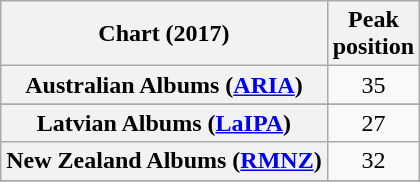<table class="wikitable sortable plainrowheaders" style="text-align:center">
<tr>
<th scope="col">Chart (2017)</th>
<th scope="col">Peak<br> position</th>
</tr>
<tr>
<th scope="row">Australian Albums (<a href='#'>ARIA</a>)</th>
<td>35</td>
</tr>
<tr>
</tr>
<tr>
</tr>
<tr>
</tr>
<tr>
</tr>
<tr>
</tr>
<tr>
<th scope="row">Latvian Albums (<a href='#'>LaIPA</a>)</th>
<td>27</td>
</tr>
<tr>
<th scope="row">New Zealand Albums (<a href='#'>RMNZ</a>)</th>
<td>32</td>
</tr>
<tr>
</tr>
<tr>
</tr>
</table>
